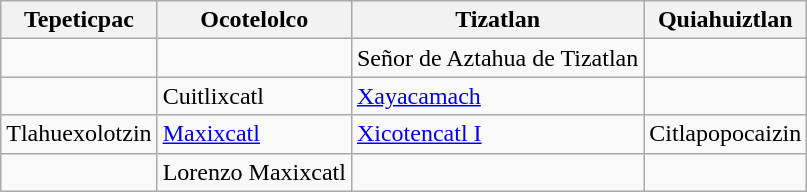<table class="wikitable">
<tr>
<th>Tepeticpac</th>
<th>Ocotelolco</th>
<th>Tizatlan</th>
<th>Quiahuiztlan</th>
</tr>
<tr>
<td></td>
<td></td>
<td>Señor de Aztahua de Tizatlan</td>
<td></td>
</tr>
<tr>
<td></td>
<td>Cuitlixcatl</td>
<td><a href='#'>Xayacamach</a></td>
<td></td>
</tr>
<tr>
<td>Tlahuexolotzin</td>
<td><a href='#'>Maxixcatl</a></td>
<td><a href='#'>Xicotencatl I</a></td>
<td>Citlapopocaizin</td>
</tr>
<tr>
<td></td>
<td>Lorenzo Maxixcatl</td>
<td></td>
<td></td>
</tr>
</table>
